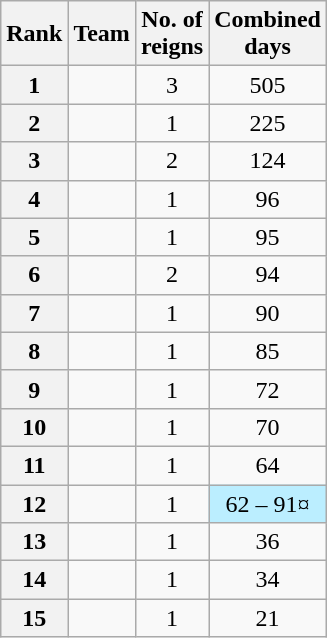<table class="wikitable sortable" style="text-align: center">
<tr>
<th>Rank</th>
<th>Team</th>
<th>No. of<br>reigns</th>
<th>Combined<br>days</th>
</tr>
<tr>
<th>1</th>
<td><br></td>
<td>3</td>
<td>505</td>
</tr>
<tr>
<th>2</th>
<td><br></td>
<td>1</td>
<td>225</td>
</tr>
<tr>
<th>3</th>
<td><br></td>
<td>2</td>
<td>124</td>
</tr>
<tr>
<th>4</th>
<td></td>
<td>1</td>
<td>96</td>
</tr>
<tr>
<th>5</th>
<td></td>
<td>1</td>
<td>95</td>
</tr>
<tr>
<th>6</th>
<td><br></td>
<td>2</td>
<td>94</td>
</tr>
<tr>
<th>7</th>
<td></td>
<td>1</td>
<td>90</td>
</tr>
<tr>
<th>8</th>
<td><br></td>
<td>1</td>
<td>85</td>
</tr>
<tr>
<th>9</th>
<td></td>
<td>1</td>
<td>72</td>
</tr>
<tr>
<th>10</th>
<td><br></td>
<td>1</td>
<td>70</td>
</tr>
<tr>
<th>11</th>
<td><br></td>
<td>1</td>
<td>64</td>
</tr>
<tr>
<th>12</th>
<td></td>
<td>1</td>
<td style="background-color:#bbeeff">62 – 91¤</td>
</tr>
<tr>
<th>13</th>
<td></td>
<td>1</td>
<td>36</td>
</tr>
<tr>
<th>14</th>
<td></td>
<td>1</td>
<td>34</td>
</tr>
<tr>
<th>15</th>
<td></td>
<td>1</td>
<td>21</td>
</tr>
</table>
